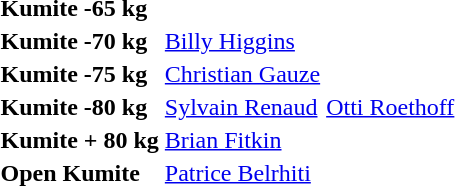<table>
<tr>
<td><strong>Kumite -65 kg</strong></td>
<td></td>
<td></td>
<td> <br> </td>
</tr>
<tr>
<td><strong>Kumite -70 kg</strong></td>
<td> <a href='#'>Billy Higgins</a></td>
<td></td>
<td></td>
</tr>
<tr>
<td><strong>Kumite -75 kg</strong></td>
<td> <a href='#'>Christian Gauze</a></td>
<td></td>
<td></td>
</tr>
<tr>
<td><strong>Kumite -80 kg</strong></td>
<td> <a href='#'>Sylvain Renaud</a></td>
<td> <a href='#'>Otti Roethoff</a></td>
<td></td>
</tr>
<tr>
<td><strong>Kumite + 80 kg</strong></td>
<td> <a href='#'>Brian Fitkin</a></td>
<td></td>
<td></td>
</tr>
<tr>
<td><strong>Open Kumite</strong></td>
<td> <a href='#'>Patrice Belrhiti</a></td>
<td></td>
<td></td>
</tr>
<tr>
</tr>
</table>
